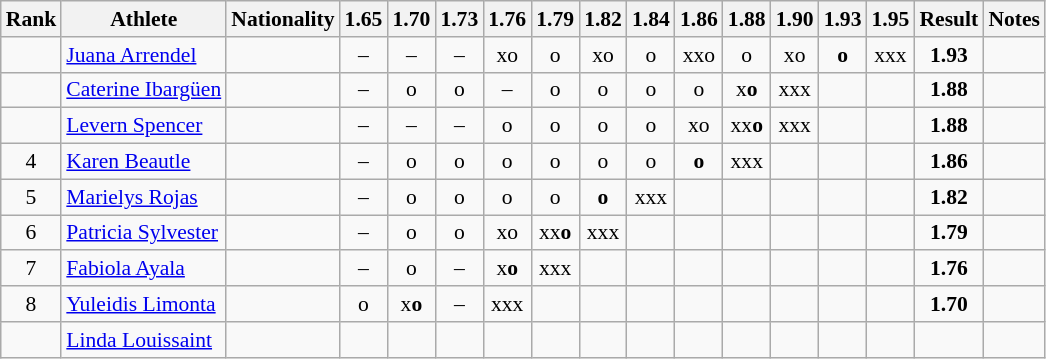<table class="wikitable sortable" style="text-align:center;font-size:90%">
<tr>
<th>Rank</th>
<th>Athlete</th>
<th>Nationality</th>
<th>1.65</th>
<th>1.70</th>
<th>1.73</th>
<th>1.76</th>
<th>1.79</th>
<th>1.82</th>
<th>1.84</th>
<th>1.86</th>
<th>1.88</th>
<th>1.90</th>
<th>1.93</th>
<th>1.95</th>
<th>Result</th>
<th>Notes</th>
</tr>
<tr>
<td></td>
<td align="left"><a href='#'>Juana Arrendel</a></td>
<td align=left></td>
<td>–</td>
<td>–</td>
<td>–</td>
<td>xo</td>
<td>o</td>
<td>xo</td>
<td>o</td>
<td>xxo</td>
<td>o</td>
<td>xo</td>
<td><strong>o</strong></td>
<td>xxx</td>
<td><strong>1.93</strong></td>
<td></td>
</tr>
<tr>
<td></td>
<td align="left"><a href='#'>Caterine Ibargüen</a></td>
<td align=left></td>
<td>–</td>
<td>o</td>
<td>o</td>
<td>–</td>
<td>o</td>
<td>o</td>
<td>o</td>
<td>o</td>
<td>x<strong>o</strong></td>
<td>xxx</td>
<td></td>
<td></td>
<td><strong>1.88</strong></td>
<td></td>
</tr>
<tr>
<td></td>
<td align="left"><a href='#'>Levern Spencer</a></td>
<td align=left></td>
<td>–</td>
<td>–</td>
<td>–</td>
<td>o</td>
<td>o</td>
<td>o</td>
<td>o</td>
<td>xo</td>
<td>xx<strong>o</strong></td>
<td>xxx</td>
<td></td>
<td></td>
<td><strong>1.88</strong></td>
<td></td>
</tr>
<tr>
<td>4</td>
<td align="left"><a href='#'>Karen Beautle</a></td>
<td align=left></td>
<td>–</td>
<td>o</td>
<td>o</td>
<td>o</td>
<td>o</td>
<td>o</td>
<td>o</td>
<td><strong>o</strong></td>
<td>xxx</td>
<td></td>
<td></td>
<td></td>
<td><strong>1.86</strong></td>
<td></td>
</tr>
<tr>
<td>5</td>
<td align="left"><a href='#'>Marielys Rojas</a></td>
<td align=left></td>
<td>–</td>
<td>o</td>
<td>o</td>
<td>o</td>
<td>o</td>
<td><strong>o</strong></td>
<td>xxx</td>
<td></td>
<td></td>
<td></td>
<td></td>
<td></td>
<td><strong>1.82</strong></td>
<td></td>
</tr>
<tr>
<td>6</td>
<td align="left"><a href='#'>Patricia Sylvester</a></td>
<td align=left></td>
<td>–</td>
<td>o</td>
<td>o</td>
<td>xo</td>
<td>xx<strong>o</strong></td>
<td>xxx</td>
<td></td>
<td></td>
<td></td>
<td></td>
<td></td>
<td></td>
<td><strong>1.79</strong></td>
<td></td>
</tr>
<tr>
<td>7</td>
<td align="left"><a href='#'>Fabiola Ayala</a></td>
<td align=left></td>
<td>–</td>
<td>o</td>
<td>–</td>
<td>x<strong>o</strong></td>
<td>xxx</td>
<td></td>
<td></td>
<td></td>
<td></td>
<td></td>
<td></td>
<td></td>
<td><strong>1.76</strong></td>
<td></td>
</tr>
<tr>
<td>8</td>
<td align="left"><a href='#'>Yuleidis Limonta</a></td>
<td align=left></td>
<td>o</td>
<td>x<strong>o</strong></td>
<td>–</td>
<td>xxx</td>
<td></td>
<td></td>
<td></td>
<td></td>
<td></td>
<td></td>
<td></td>
<td></td>
<td><strong>1.70</strong></td>
<td></td>
</tr>
<tr>
<td></td>
<td align="left"><a href='#'>Linda Louissaint</a></td>
<td align=left></td>
<td></td>
<td></td>
<td></td>
<td></td>
<td></td>
<td></td>
<td></td>
<td></td>
<td></td>
<td></td>
<td></td>
<td></td>
<td><strong></strong></td>
<td></td>
</tr>
</table>
